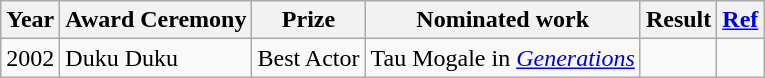<table class="wikitable">
<tr>
<th>Year</th>
<th>Award Ceremony</th>
<th>Prize</th>
<th>Nominated work</th>
<th>Result</th>
<th><a href='#'>Ref</a></th>
</tr>
<tr>
<td>2002</td>
<td>Duku Duku</td>
<td>Best  Actor</td>
<td>Tau Mogale in <em><a href='#'>Generations</a></em></td>
<td></td>
<td></td>
</tr>
</table>
